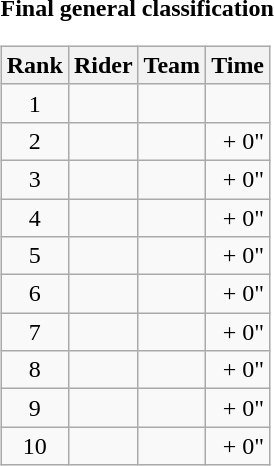<table>
<tr>
<td><strong>Final general classification</strong><br><table class="wikitable">
<tr>
<th scope="col">Rank</th>
<th scope="col">Rider</th>
<th scope="col">Team</th>
<th scope="col">Time</th>
</tr>
<tr>
<td style="text-align:center;">1</td>
<td></td>
<td></td>
<td style="text-align:right;"></td>
</tr>
<tr>
<td style="text-align:center;">2</td>
<td></td>
<td></td>
<td style="text-align:right;">+ 0"</td>
</tr>
<tr>
<td style="text-align:center;">3</td>
<td></td>
<td></td>
<td style="text-align:right;">+ 0"</td>
</tr>
<tr>
<td style="text-align:center;">4</td>
<td></td>
<td></td>
<td style="text-align:right;">+ 0"</td>
</tr>
<tr>
<td style="text-align:center;">5</td>
<td></td>
<td></td>
<td style="text-align:right;">+ 0"</td>
</tr>
<tr>
<td style="text-align:center;">6</td>
<td></td>
<td></td>
<td style="text-align:right;">+ 0"</td>
</tr>
<tr>
<td style="text-align:center;">7</td>
<td></td>
<td></td>
<td style="text-align:right;">+ 0"</td>
</tr>
<tr>
<td style="text-align:center;">8</td>
<td></td>
<td></td>
<td style="text-align:right;">+ 0"</td>
</tr>
<tr>
<td style="text-align:center;">9</td>
<td></td>
<td></td>
<td style="text-align:right;">+ 0"</td>
</tr>
<tr>
<td style="text-align:center;">10</td>
<td></td>
<td></td>
<td style="text-align:right;">+ 0"</td>
</tr>
</table>
</td>
</tr>
</table>
